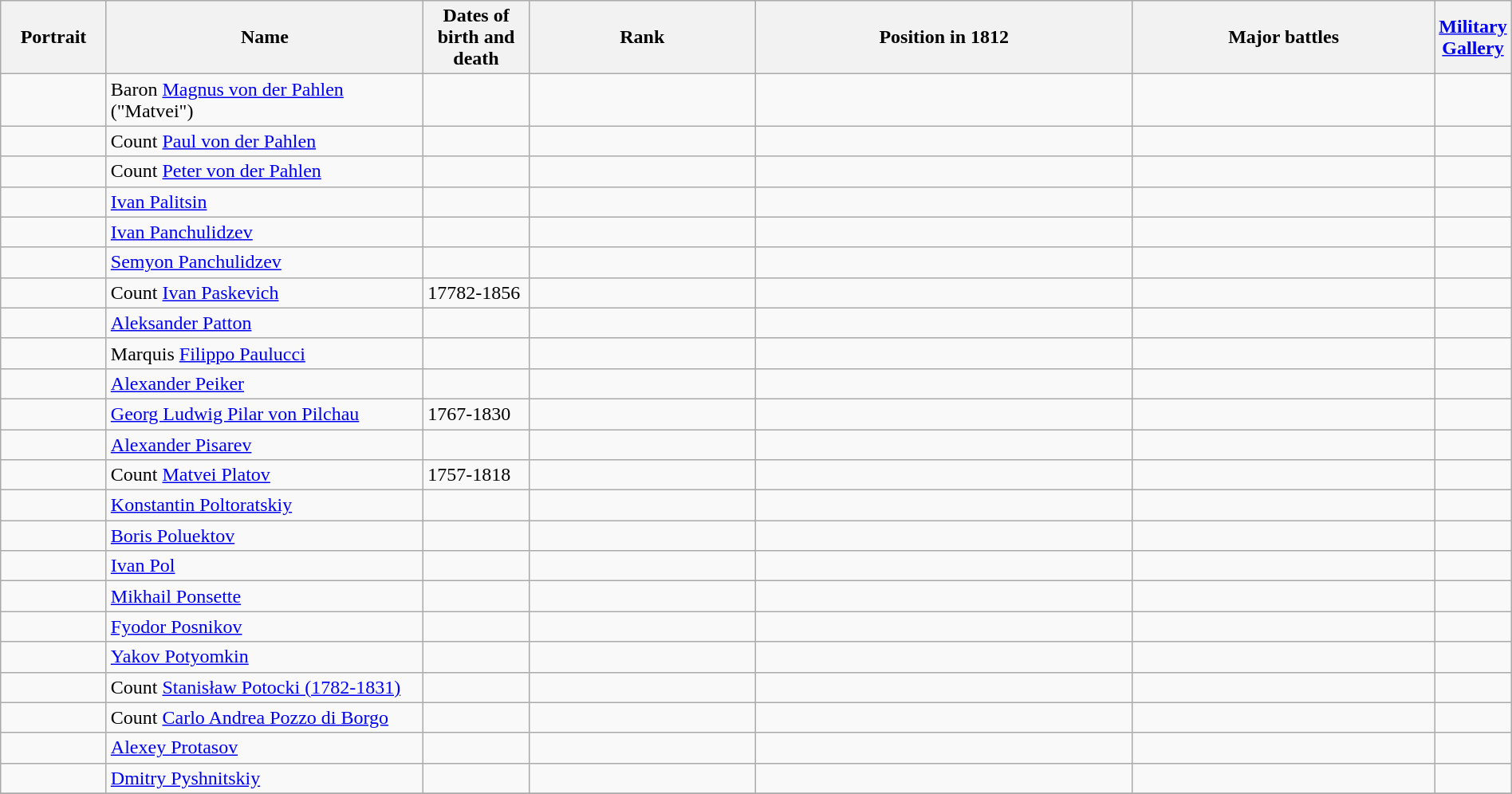<table width=100% class="wikitable">
<tr>
<th width=7%>Portrait</th>
<th width=21%>Name</th>
<th width=7%>Dates of birth and death</th>
<th width=15%>Rank</th>
<th width=25%>Position in 1812</th>
<th width=20%>Major battles</th>
<th width=5%><a href='#'>Military Gallery</a></th>
</tr>
<tr>
<td></td>
<td>Baron <a href='#'>Magnus von der Pahlen</a> ("Matvei")</td>
<td></td>
<td></td>
<td></td>
<td></td>
<td></td>
</tr>
<tr>
<td></td>
<td>Count <a href='#'>Paul von der Pahlen</a></td>
<td></td>
<td></td>
<td></td>
<td></td>
<td></td>
</tr>
<tr>
<td></td>
<td>Count <a href='#'>Peter von der Pahlen</a></td>
<td></td>
<td></td>
<td></td>
<td></td>
<td></td>
</tr>
<tr>
<td></td>
<td><a href='#'>Ivan Palitsin</a></td>
<td></td>
<td></td>
<td></td>
<td></td>
<td></td>
</tr>
<tr>
<td></td>
<td><a href='#'>Ivan Panchulidzev</a></td>
<td></td>
<td></td>
<td></td>
<td></td>
<td></td>
</tr>
<tr>
<td></td>
<td><a href='#'>Semyon Panchulidzev</a></td>
<td></td>
<td></td>
<td></td>
<td></td>
<td></td>
</tr>
<tr>
<td></td>
<td>Count <a href='#'>Ivan Paskevich</a></td>
<td>17782-1856</td>
<td></td>
<td></td>
<td></td>
<td></td>
</tr>
<tr>
<td></td>
<td><a href='#'>Aleksander Patton</a></td>
<td></td>
<td></td>
<td></td>
<td></td>
<td></td>
</tr>
<tr>
<td></td>
<td>Marquis <a href='#'>Filippo Paulucci</a></td>
<td></td>
<td></td>
<td></td>
<td></td>
<td></td>
</tr>
<tr>
<td></td>
<td><a href='#'>Alexander Peiker</a></td>
<td></td>
<td></td>
<td></td>
<td></td>
<td></td>
</tr>
<tr>
<td></td>
<td><a href='#'>Georg Ludwig Pilar von Pilchau</a></td>
<td>1767-1830</td>
<td></td>
<td></td>
<td></td>
<td></td>
</tr>
<tr>
<td></td>
<td><a href='#'>Alexander Pisarev</a></td>
<td></td>
<td></td>
<td></td>
<td></td>
<td></td>
</tr>
<tr>
<td></td>
<td>Count <a href='#'>Matvei Platov</a></td>
<td>1757-1818</td>
<td></td>
<td></td>
<td></td>
<td></td>
</tr>
<tr>
<td></td>
<td><a href='#'>Konstantin Poltoratskiy</a></td>
<td></td>
<td></td>
<td></td>
<td></td>
<td></td>
</tr>
<tr>
<td></td>
<td><a href='#'>Boris Poluektov</a></td>
<td></td>
<td></td>
<td></td>
<td></td>
<td></td>
</tr>
<tr>
<td></td>
<td><a href='#'>Ivan Pol</a></td>
<td></td>
<td></td>
<td></td>
<td></td>
<td></td>
</tr>
<tr>
<td></td>
<td><a href='#'>Mikhail Ponsette</a></td>
<td></td>
<td></td>
<td></td>
<td></td>
<td></td>
</tr>
<tr>
<td></td>
<td><a href='#'>Fyodor Posnikov</a></td>
<td></td>
<td></td>
<td></td>
<td></td>
<td></td>
</tr>
<tr>
<td></td>
<td><a href='#'>Yakov Potyomkin</a></td>
<td></td>
<td></td>
<td></td>
<td></td>
<td></td>
</tr>
<tr>
<td></td>
<td>Count <a href='#'>Stanisław Potocki (1782-1831)</a></td>
<td></td>
<td></td>
<td></td>
<td></td>
<td></td>
</tr>
<tr>
<td></td>
<td>Count <a href='#'>Carlo Andrea Pozzo di Borgo</a></td>
<td></td>
<td></td>
<td></td>
<td></td>
<td></td>
</tr>
<tr>
<td></td>
<td><a href='#'>Alexey Protasov</a></td>
<td></td>
<td></td>
<td></td>
<td></td>
<td></td>
</tr>
<tr>
<td></td>
<td><a href='#'>Dmitry Pyshnitskiy</a></td>
<td></td>
<td></td>
<td></td>
<td></td>
<td></td>
</tr>
<tr>
</tr>
</table>
